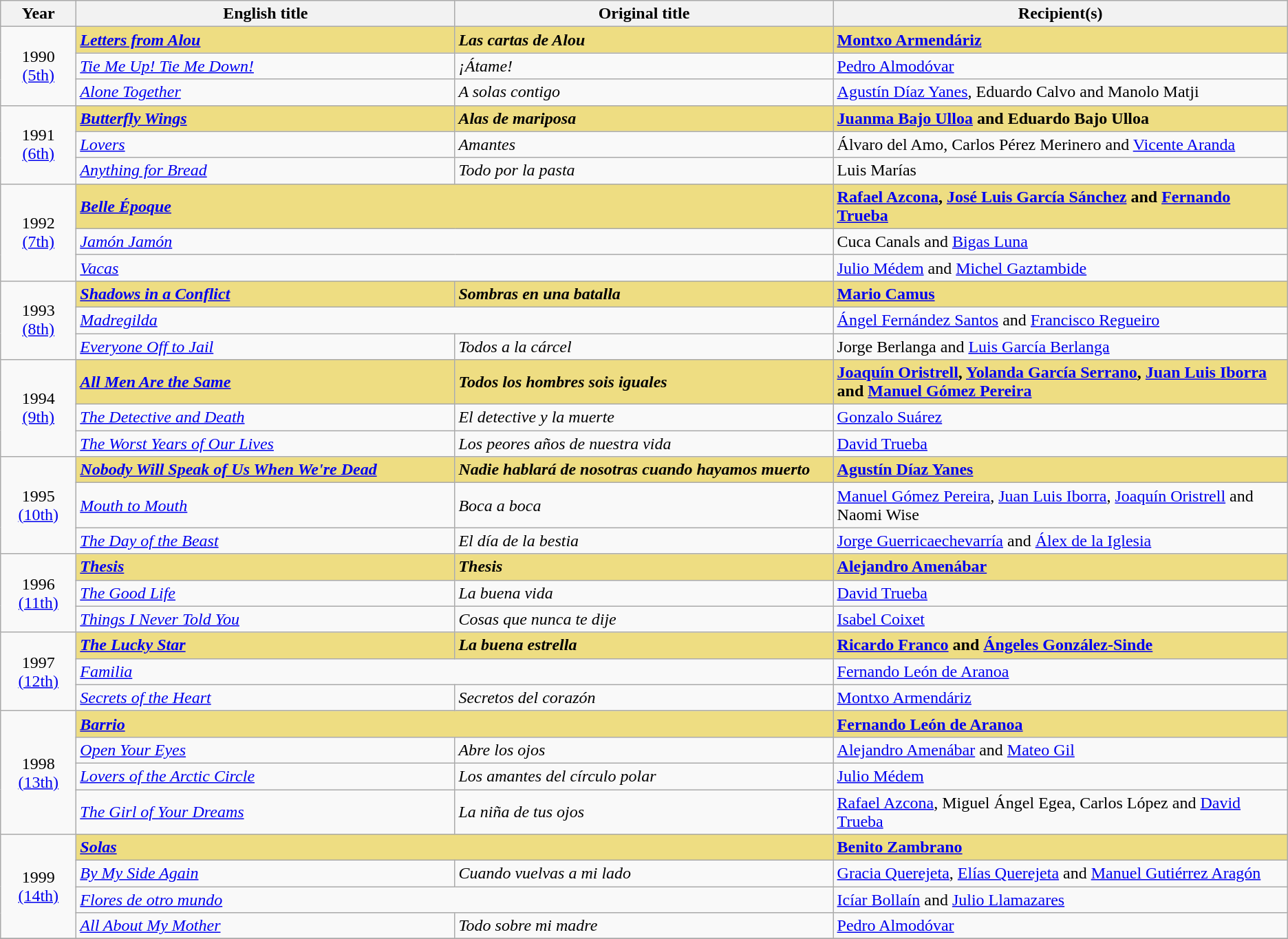<table class="wikitable sortable" style="text-align:left;"style="width:95%">
<tr>
<th scope="col" style="width:5%;">Year</th>
<th scope="col" style="width:25%;">English title</th>
<th scope="col" style="width:25%;">Original title</th>
<th scope="col" style="width:30%;">Recipient(s)</th>
</tr>
<tr>
<td rowspan="3" style="text-align:center;">1990<br><a href='#'>(5th)</a></td>
<td style="background:#eedd82;"><strong><em><a href='#'>Letters from Alou</a></em></strong></td>
<td style="background:#eedd82;"><strong><em>Las cartas de Alou</em></strong></td>
<td style="background:#eedd82;"><strong><a href='#'>Montxo Armendáriz</a></strong></td>
</tr>
<tr>
<td><em><a href='#'>Tie Me Up! Tie Me Down!</a></em></td>
<td><em>¡Átame!</em></td>
<td><a href='#'>Pedro Almodóvar</a></td>
</tr>
<tr>
<td><em><a href='#'>Alone Together</a></em></td>
<td><em>A solas contigo</em></td>
<td><a href='#'>Agustín Díaz Yanes</a>, Eduardo Calvo and Manolo Matji</td>
</tr>
<tr>
<td rowspan="3" style="text-align:center;">1991<br><a href='#'>(6th)</a></td>
<td style="background:#eedd82;"><strong><em><a href='#'>Butterfly Wings</a></em></strong></td>
<td style="background:#eedd82;"><strong><em>Alas de mariposa</em></strong></td>
<td style="background:#eedd82;"><strong><a href='#'>Juanma Bajo Ulloa</a> and Eduardo Bajo Ulloa</strong></td>
</tr>
<tr>
<td><em><a href='#'>Lovers</a></em></td>
<td><em>Amantes</em></td>
<td>Álvaro del Amo, Carlos Pérez Merinero and <a href='#'>Vicente Aranda</a></td>
</tr>
<tr>
<td><em><a href='#'>Anything for Bread</a></em></td>
<td><em>Todo por la pasta</em></td>
<td>Luis Marías</td>
</tr>
<tr>
<td rowspan="3" style="text-align:center;">1992<br><a href='#'>(7th)</a></td>
<td colspan="2" style="background:#eedd82;"><strong><em><a href='#'>Belle Époque</a></em></strong></td>
<td style="background:#eedd82;"><strong><a href='#'>Rafael Azcona</a>, <a href='#'>José Luis García Sánchez</a> and <a href='#'>Fernando Trueba</a></strong></td>
</tr>
<tr>
<td colspan="2"><em><a href='#'>Jamón Jamón</a></em></td>
<td>Cuca Canals and <a href='#'>Bigas Luna</a></td>
</tr>
<tr>
<td colspan="2"><em><a href='#'>Vacas</a></em></td>
<td><a href='#'>Julio Médem</a> and <a href='#'>Michel Gaztambide</a></td>
</tr>
<tr>
<td rowspan="3" style="text-align:center;">1993<br><a href='#'>(8th)</a></td>
<td style="background:#eedd82;"><strong><em><a href='#'>Shadows in a Conflict</a></em></strong></td>
<td style="background:#eedd82;"><strong><em>Sombras en una batalla</em></strong></td>
<td style="background:#eedd82;"><strong><a href='#'>Mario Camus</a></strong></td>
</tr>
<tr>
<td colspan="2"><em><a href='#'>Madregilda</a></em></td>
<td><a href='#'>Ángel Fernández Santos</a> and <a href='#'>Francisco Regueiro</a></td>
</tr>
<tr>
<td><em><a href='#'>Everyone Off to Jail</a></em></td>
<td><em>Todos a la cárcel</em></td>
<td>Jorge Berlanga and <a href='#'>Luis García Berlanga</a></td>
</tr>
<tr>
<td rowspan="3" style="text-align:center;">1994<br><a href='#'>(9th)</a></td>
<td style="background:#eedd82;"><strong><em><a href='#'>All Men Are the Same</a></em></strong></td>
<td style="background:#eedd82;"><strong><em>Todos los hombres sois iguales</em></strong></td>
<td style="background:#eedd82;"><strong><a href='#'>Joaquín Oristrell</a>, <a href='#'>Yolanda García Serrano</a>, <a href='#'>Juan Luis Iborra</a> and <a href='#'>Manuel Gómez Pereira</a></strong></td>
</tr>
<tr>
<td><em><a href='#'>The Detective and Death</a></em></td>
<td><em>El detective y la muerte</em></td>
<td><a href='#'>Gonzalo Suárez</a></td>
</tr>
<tr>
<td><em><a href='#'>The Worst Years of Our Lives</a></em></td>
<td><em>Los peores años de nuestra vida</em></td>
<td><a href='#'>David Trueba</a></td>
</tr>
<tr>
<td rowspan="3" style="text-align:center;">1995<br><a href='#'>(10th)</a></td>
<td style="background:#eedd82;"><strong><em><a href='#'>Nobody Will Speak of Us When We're Dead</a></em></strong></td>
<td style="background:#eedd82;"><strong><em>Nadie hablará de nosotras cuando hayamos muerto</em></strong></td>
<td style="background:#eedd82;"><strong><a href='#'>Agustín Díaz Yanes</a></strong></td>
</tr>
<tr>
<td><em><a href='#'>Mouth to Mouth</a></em></td>
<td><em>Boca a boca</em></td>
<td><a href='#'>Manuel Gómez Pereira</a>, <a href='#'>Juan Luis Iborra</a>, <a href='#'>Joaquín Oristrell</a> and Naomi Wise</td>
</tr>
<tr>
<td><em><a href='#'>The Day of the Beast</a></em></td>
<td><em>El día de la bestia</em></td>
<td><a href='#'>Jorge Guerricaechevarría</a> and <a href='#'>Álex de la Iglesia</a></td>
</tr>
<tr>
<td rowspan="3" style="text-align:center;">1996<br><a href='#'>(11th)</a></td>
<td style="background:#eedd82;"><strong><em><a href='#'>Thesis</a></em></strong></td>
<td style="background:#eedd82;"><strong><em>Thesis</em></strong></td>
<td style="background:#eedd82;"><strong><a href='#'>Alejandro Amenábar</a></strong></td>
</tr>
<tr>
<td><em><a href='#'>The Good Life</a></em></td>
<td><em>La buena vida</em></td>
<td><a href='#'>David Trueba</a></td>
</tr>
<tr>
<td><em><a href='#'>Things I Never Told You</a></em></td>
<td><em>Cosas que nunca te dije</em></td>
<td><a href='#'>Isabel Coixet</a></td>
</tr>
<tr>
<td rowspan="3" style="text-align:center;">1997<br><a href='#'>(12th)</a></td>
<td style="background:#eedd82;"><strong><em><a href='#'>The Lucky Star</a></em></strong></td>
<td style="background:#eedd82;"><strong><em>La buena estrella</em></strong></td>
<td style="background:#eedd82;"><strong><a href='#'>Ricardo Franco</a> and <a href='#'>Ángeles González-Sinde</a></strong></td>
</tr>
<tr>
<td colspan="2"><em><a href='#'>Familia</a></em></td>
<td><a href='#'>Fernando León de Aranoa</a></td>
</tr>
<tr>
<td><em><a href='#'>Secrets of the Heart</a></em></td>
<td><em>Secretos del corazón</em></td>
<td><a href='#'>Montxo Armendáriz</a></td>
</tr>
<tr>
<td rowspan="4" style="text-align:center;">1998<br><a href='#'>(13th)</a></td>
<td colspan="2" style="background:#eedd82;"><strong><em><a href='#'>Barrio</a></em></strong></td>
<td style="background:#eedd82;"><strong><a href='#'>Fernando León de Aranoa</a></strong></td>
</tr>
<tr>
<td><em><a href='#'>Open Your Eyes</a></em></td>
<td><em>Abre los ojos</em></td>
<td><a href='#'>Alejandro Amenábar</a> and <a href='#'>Mateo Gil</a></td>
</tr>
<tr>
<td><em><a href='#'>Lovers of the Arctic Circle</a></em></td>
<td><em>Los amantes del círculo polar</em></td>
<td><a href='#'>Julio Médem</a></td>
</tr>
<tr>
<td><em><a href='#'>The Girl of Your Dreams</a></em></td>
<td><em>La niña de tus ojos</em></td>
<td><a href='#'>Rafael Azcona</a>, Miguel Ángel Egea, Carlos López and <a href='#'>David Trueba</a></td>
</tr>
<tr>
<td rowspan="4" style="text-align:center;">1999<br><a href='#'>(14th)</a></td>
<td colspan="2" style="background:#eedd82;"><strong><em><a href='#'>Solas</a></em></strong></td>
<td style="background:#eedd82;"><strong><a href='#'>Benito Zambrano</a></strong></td>
</tr>
<tr>
<td><em><a href='#'>By My Side Again</a></em></td>
<td><em>Cuando vuelvas a mi lado</em></td>
<td><a href='#'>Gracia Querejeta</a>, <a href='#'>Elías Querejeta</a> and <a href='#'>Manuel Gutiérrez Aragón</a></td>
</tr>
<tr>
<td colspan="2"><em><a href='#'>Flores de otro mundo</a></em></td>
<td><a href='#'>Icíar Bollaín</a> and <a href='#'>Julio Llamazares</a></td>
</tr>
<tr>
<td><em><a href='#'>All About My Mother</a></em></td>
<td><em>Todo sobre mi madre</em></td>
<td><a href='#'>Pedro Almodóvar</a></td>
</tr>
<tr>
</tr>
</table>
